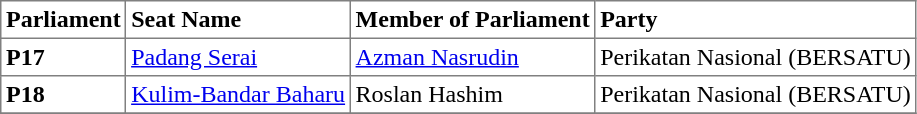<table class="toccolours sortable" border="1" cellpadding="3" style="border-collapse:collapse; text-align: left;">
<tr>
<th align="center">Parliament</th>
<th>Seat Name</th>
<th>Member of Parliament</th>
<th>Party</th>
</tr>
<tr>
<th align="left">P17</th>
<td><a href='#'>Padang Serai</a></td>
<td><a href='#'>Azman Nasrudin</a></td>
<td>Perikatan Nasional (BERSATU)</td>
</tr>
<tr>
<th align="left">P18</th>
<td><a href='#'>Kulim-Bandar Baharu</a></td>
<td>Roslan Hashim</td>
<td>Perikatan Nasional (BERSATU)</td>
</tr>
<tr>
</tr>
</table>
